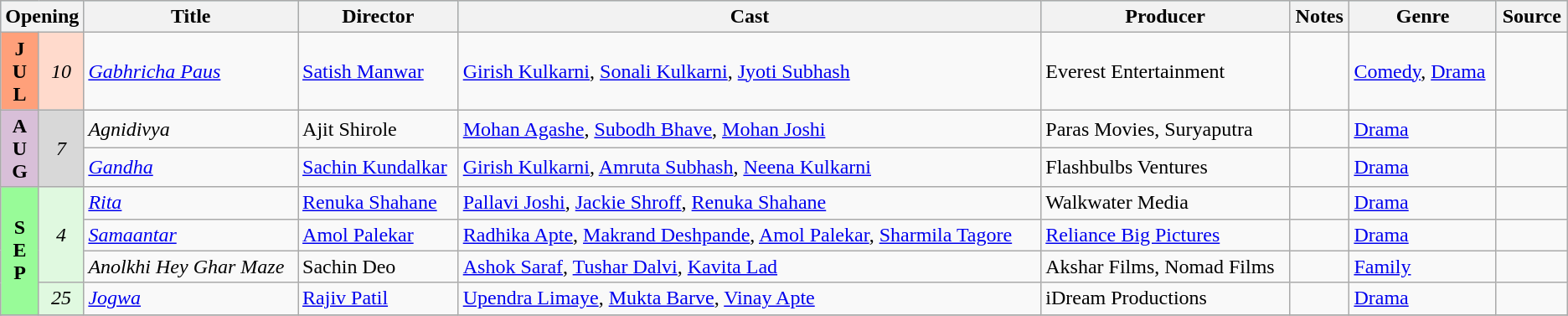<table class="wikitable sortable">
<tr style="background:#b0e0e6; text-align:center;">
<th colspan="2" style="width:5%; colspan=" 2"><strong>Opening</strong></th>
<th><strong>Title</strong></th>
<th><strong>Director</strong></th>
<th><strong>Cast</strong></th>
<th><strong>Producer</strong></th>
<th><strong>Notes</strong></th>
<th><strong>Genre</strong></th>
<th><strong>Source</strong></th>
</tr>
<tr>
<td rowspan="1" style="text-align:center; background:#ffa07a;"><strong>J<br>U<br>L</strong></td>
<td rowspan="1" style="text-align:center; background:#ffdacc;"><em>10</em></td>
<td><em><a href='#'>Gabhricha Paus</a></em></td>
<td><a href='#'>Satish Manwar</a></td>
<td><a href='#'>Girish Kulkarni</a>, <a href='#'>Sonali Kulkarni</a>, <a href='#'>Jyoti Subhash</a></td>
<td>Everest Entertainment</td>
<td></td>
<td><a href='#'>Comedy</a>, <a href='#'>Drama</a></td>
<td></td>
</tr>
<tr>
<td rowspan="2" style="text-align:center; background:thistle;"><strong>A<br>U<br>G</strong></td>
<td rowspan="2" style="text-align:center; background:#d8d8d8;"><em>7</em></td>
<td><em>Agnidivya </em></td>
<td>Ajit Shirole</td>
<td><a href='#'>Mohan Agashe</a>, <a href='#'>Subodh Bhave</a>, <a href='#'>Mohan Joshi</a></td>
<td>Paras Movies, Suryaputra</td>
<td></td>
<td><a href='#'>Drama</a></td>
<td></td>
</tr>
<tr>
<td><em><a href='#'>Gandha</a></em></td>
<td><a href='#'>Sachin Kundalkar</a></td>
<td><a href='#'>Girish Kulkarni</a>, <a href='#'>Amruta Subhash</a>,	<a href='#'>Neena Kulkarni</a></td>
<td>Flashbulbs Ventures</td>
<td></td>
<td><a href='#'>Drama</a></td>
<td></td>
</tr>
<tr>
<td rowspan="4" style="text-align:center; background:#98fb98;"><strong>S<br>E<br>P</strong></td>
<td rowspan="3" style="text-align:center; background:#e0f9e0;"><em>4</em></td>
<td><em><a href='#'>Rita</a> </em></td>
<td><a href='#'>Renuka Shahane</a></td>
<td><a href='#'>Pallavi Joshi</a>, <a href='#'>Jackie Shroff</a>, <a href='#'>Renuka Shahane</a></td>
<td>Walkwater Media</td>
<td></td>
<td><a href='#'>Drama</a></td>
<td></td>
</tr>
<tr>
<td><em><a href='#'>Samaantar</a></em></td>
<td><a href='#'>Amol Palekar</a></td>
<td><a href='#'>Radhika Apte</a>, <a href='#'>Makrand Deshpande</a>, <a href='#'>Amol Palekar</a>, <a href='#'>Sharmila Tagore</a></td>
<td><a href='#'>Reliance Big Pictures</a></td>
<td></td>
<td><a href='#'>Drama</a></td>
<td></td>
</tr>
<tr>
<td><em>Anolkhi Hey Ghar Maze</em></td>
<td>Sachin Deo</td>
<td><a href='#'>Ashok Saraf</a>, <a href='#'>Tushar Dalvi</a>, <a href='#'>Kavita Lad</a></td>
<td>Akshar Films, Nomad Films</td>
<td></td>
<td><a href='#'>Family</a></td>
<td></td>
</tr>
<tr>
<td rowspan="1" style="text-align:center; background:#e0f9e0;"><em>25</em></td>
<td><em><a href='#'>Jogwa</a> </em></td>
<td><a href='#'>Rajiv Patil</a></td>
<td><a href='#'>Upendra Limaye</a>, <a href='#'>Mukta Barve</a>, <a href='#'>Vinay Apte</a></td>
<td>iDream Productions</td>
<td></td>
<td><a href='#'>Drama</a></td>
<td></td>
</tr>
<tr>
</tr>
</table>
